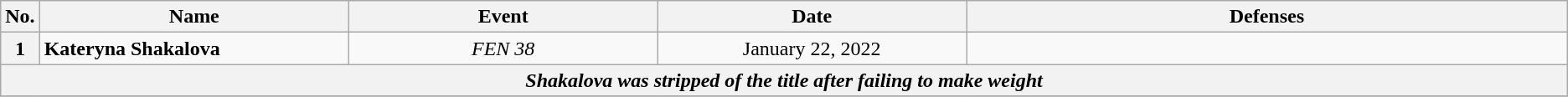<table class="wikitable">
<tr>
<th style= width:1%;">No.</th>
<th style= width:20%;">Name</th>
<th style= width:20%;">Event</th>
<th style=width:20%;">Date</th>
<th style= width:50%;">Defenses</th>
</tr>
<tr>
<th>1</th>
<td align=left> <strong>Kateryna Shakalova</strong><br></td>
<td align=center><em>FEN 38</em><br></td>
<td align=center>January 22, 2022</td>
<td></td>
</tr>
<tr>
<th colspan="5"><em>Shakalova was stripped of the title after failing to make weight</em></th>
</tr>
<tr>
</tr>
</table>
